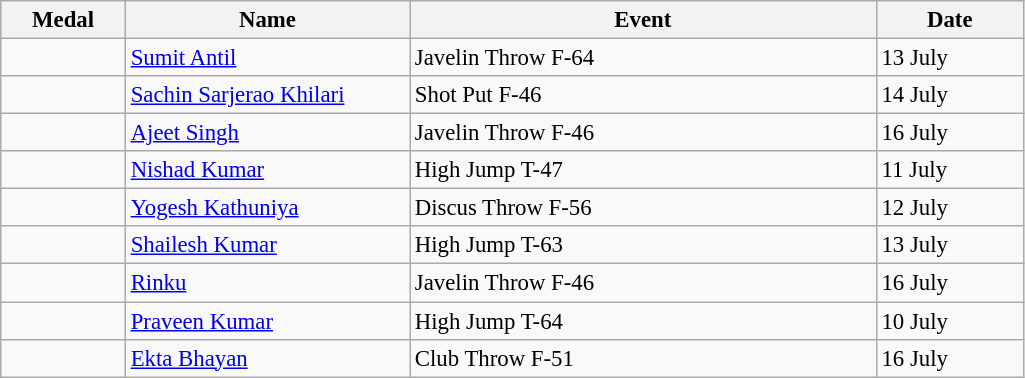<table class="wikitable sortable" style="font-size:95%">
<tr>
<th style="width:5em">Medal</th>
<th style="width:12em">Name</th>
<th style="width:20em">Event</th>
<th style="width:6em">Date</th>
</tr>
<tr>
<td></td>
<td><a href='#'>Sumit Antil</a></td>
<td>Javelin Throw F-64</td>
<td>13 July</td>
</tr>
<tr>
<td></td>
<td><a href='#'>Sachin Sarjerao Khilari</a></td>
<td>Shot Put F-46</td>
<td>14 July</td>
</tr>
<tr>
<td></td>
<td><a href='#'>Ajeet Singh</a></td>
<td>Javelin Throw F-46</td>
<td>16 July</td>
</tr>
<tr>
<td></td>
<td><a href='#'>Nishad Kumar</a></td>
<td>High Jump T-47</td>
<td>11 July</td>
</tr>
<tr>
<td></td>
<td><a href='#'>Yogesh Kathuniya</a></td>
<td>Discus Throw F-56</td>
<td>12 July</td>
</tr>
<tr>
<td></td>
<td><a href='#'>Shailesh Kumar</a></td>
<td>High Jump T-63</td>
<td>13 July</td>
</tr>
<tr>
<td></td>
<td><a href='#'>Rinku</a></td>
<td>Javelin Throw F-46</td>
<td>16 July</td>
</tr>
<tr>
<td></td>
<td><a href='#'>Praveen Kumar</a></td>
<td>High Jump T-64</td>
<td>10 July</td>
</tr>
<tr>
<td></td>
<td><a href='#'>Ekta Bhayan</a></td>
<td>Club Throw F-51</td>
<td>16 July</td>
</tr>
</table>
